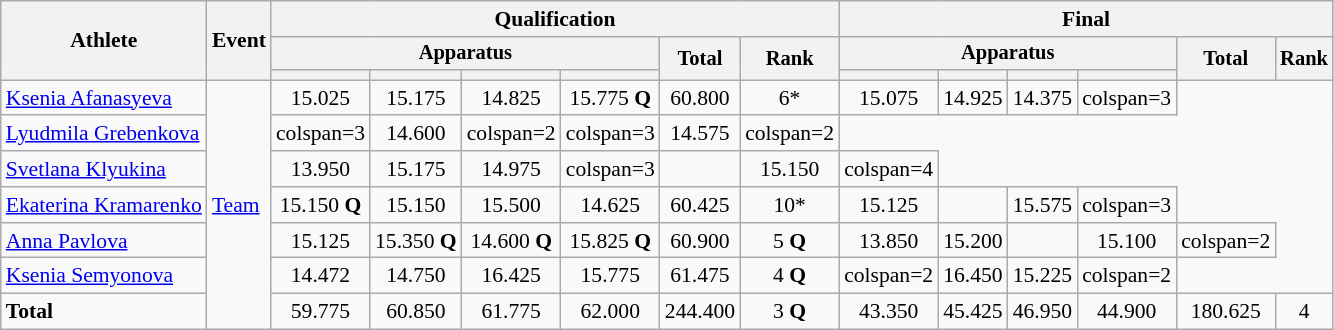<table class="wikitable" style="font-size:90%">
<tr>
<th rowspan="3">Athlete</th>
<th rowspan="3">Event</th>
<th colspan=6>Qualification</th>
<th colspan=6>Final</th>
</tr>
<tr style="font-size:95%">
<th colspan=4>Apparatus</th>
<th rowspan=2>Total</th>
<th rowspan=2>Rank</th>
<th colspan=4>Apparatus</th>
<th rowspan=2>Total</th>
<th rowspan=2>Rank</th>
</tr>
<tr style="font-size:95%">
<th></th>
<th></th>
<th></th>
<th></th>
<th></th>
<th></th>
<th></th>
<th></th>
</tr>
<tr align=center>
<td align=left><a href='#'>Ksenia Afanasyeva</a></td>
<td rowspan=7 align=left><a href='#'>Team</a></td>
<td>15.025</td>
<td>15.175</td>
<td>14.825</td>
<td>15.775 <strong>Q</strong></td>
<td>60.800</td>
<td>6*</td>
<td>15.075</td>
<td>14.925</td>
<td>14.375</td>
<td>colspan=3 </td>
</tr>
<tr align=center>
<td align=left><a href='#'>Lyudmila Grebenkova</a></td>
<td>colspan=3 </td>
<td>14.600</td>
<td>colspan=2 </td>
<td>colspan=3 </td>
<td>14.575</td>
<td>colspan=2 </td>
</tr>
<tr align=center>
<td align=left><a href='#'>Svetlana Klyukina</a></td>
<td>13.950</td>
<td>15.175</td>
<td>14.975</td>
<td>colspan=3 </td>
<td></td>
<td>15.150</td>
<td>colspan=4 </td>
</tr>
<tr align=center>
<td align=left><a href='#'>Ekaterina Kramarenko</a></td>
<td>15.150 <strong>Q</strong></td>
<td>15.150</td>
<td>15.500</td>
<td>14.625</td>
<td>60.425</td>
<td>10*</td>
<td>15.125</td>
<td></td>
<td>15.575</td>
<td>colspan=3 </td>
</tr>
<tr align=center>
<td align=left><a href='#'>Anna Pavlova</a></td>
<td>15.125</td>
<td>15.350 <strong>Q</strong></td>
<td>14.600 <strong>Q</strong></td>
<td>15.825 <strong>Q</strong></td>
<td>60.900</td>
<td>5 <strong>Q</strong></td>
<td>13.850</td>
<td>15.200</td>
<td></td>
<td>15.100</td>
<td>colspan=2 </td>
</tr>
<tr align=center>
<td align=left><a href='#'>Ksenia Semyonova</a></td>
<td>14.472</td>
<td>14.750</td>
<td>16.425</td>
<td>15.775</td>
<td>61.475</td>
<td>4 <strong>Q</strong></td>
<td>colspan=2 </td>
<td>16.450</td>
<td>15.225</td>
<td>colspan=2 </td>
</tr>
<tr align=center>
<td align=left><strong>Total</strong></td>
<td>59.775</td>
<td>60.850</td>
<td>61.775</td>
<td>62.000</td>
<td>244.400</td>
<td>3 <strong>Q</strong></td>
<td>43.350</td>
<td>45.425</td>
<td>46.950</td>
<td>44.900</td>
<td>180.625</td>
<td>4</td>
</tr>
</table>
